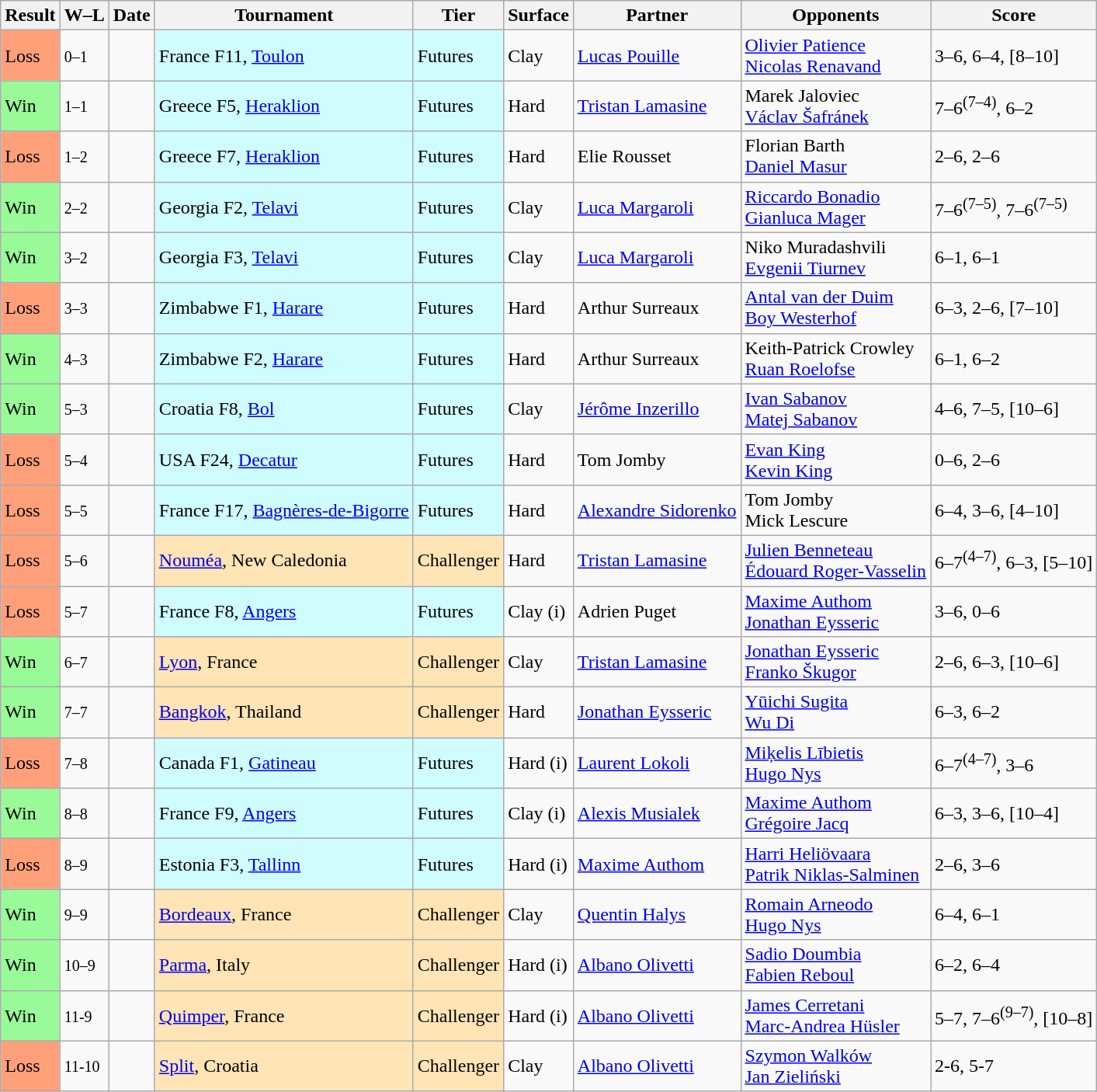<table class="sortable wikitable">
<tr>
<th>Result</th>
<th class="unsortable">W–L</th>
<th>Date</th>
<th>Tournament</th>
<th>Tier</th>
<th>Surface</th>
<th>Partner</th>
<th>Opponents</th>
<th class="unsortable">Score</th>
</tr>
<tr>
<td bgcolor=FFA07A>Loss</td>
<td><small>0–1</small></td>
<td></td>
<td style="background:#cffcff;">France F11, <a href='#'>Toulon</a></td>
<td style="background:#cffcff;">Futures</td>
<td>Clay</td>
<td> <a href='#'>Lucas Pouille</a></td>
<td> <a href='#'>Olivier Patience</a><br> <a href='#'>Nicolas Renavand</a></td>
<td>3–6, 6–4, [8–10]</td>
</tr>
<tr>
<td bgcolor=98fb98>Win</td>
<td><small>1–1</small></td>
<td></td>
<td style="background:#cffcff;">Greece F5, <a href='#'>Heraklion</a></td>
<td style="background:#cffcff;">Futures</td>
<td>Hard</td>
<td> <a href='#'>Tristan Lamasine</a></td>
<td> Marek Jaloviec<br> <a href='#'>Václav Šafránek</a></td>
<td>7–6<sup>(7–4)</sup>, 6–2</td>
</tr>
<tr>
<td bgcolor=FFA07A>Loss</td>
<td><small>1–2</small></td>
<td></td>
<td style="background:#cffcff;">Greece F7, <a href='#'>Heraklion</a></td>
<td style="background:#cffcff;">Futures</td>
<td>Hard</td>
<td> Elie Rousset</td>
<td> Florian Barth<br> <a href='#'>Daniel Masur</a></td>
<td>2–6, 2–6</td>
</tr>
<tr>
<td bgcolor=98fb98>Win</td>
<td><small>2–2</small></td>
<td></td>
<td style="background:#cffcff;">Georgia F2, <a href='#'>Telavi</a></td>
<td style="background:#cffcff;">Futures</td>
<td>Clay</td>
<td> <a href='#'>Luca Margaroli</a></td>
<td> <a href='#'>Riccardo Bonadio</a><br> <a href='#'>Gianluca Mager</a></td>
<td>7–6<sup>(7–5)</sup>, 7–6<sup>(7–5)</sup></td>
</tr>
<tr>
<td bgcolor=98fb98>Win</td>
<td><small>3–2</small></td>
<td></td>
<td style="background:#cffcff;">Georgia F3, <a href='#'>Telavi</a></td>
<td style="background:#cffcff;">Futures</td>
<td>Clay</td>
<td> <a href='#'>Luca Margaroli</a></td>
<td> Niko Muradashvili<br> <a href='#'>Evgenii Tiurnev</a></td>
<td>6–1, 6–1</td>
</tr>
<tr>
<td bgcolor=FFA07A>Loss</td>
<td><small>3–3</small></td>
<td></td>
<td style="background:#cffcff;">Zimbabwe F1, <a href='#'>Harare</a></td>
<td style="background:#cffcff;">Futures</td>
<td>Hard</td>
<td> Arthur Surreaux</td>
<td> <a href='#'>Antal van der Duim</a><br> <a href='#'>Boy Westerhof</a></td>
<td>6–3, 2–6, [7–10]</td>
</tr>
<tr>
<td bgcolor=98fb98>Win</td>
<td><small>4–3</small></td>
<td></td>
<td style="background:#cffcff;">Zimbabwe F2, <a href='#'>Harare</a></td>
<td style="background:#cffcff;">Futures</td>
<td>Hard</td>
<td> Arthur Surreaux</td>
<td> Keith-Patrick Crowley<br> <a href='#'>Ruan Roelofse</a></td>
<td>6–1, 6–2</td>
</tr>
<tr>
<td bgcolor=98fb98>Win</td>
<td><small>5–3</small></td>
<td></td>
<td style="background:#cffcff;">Croatia F8, <a href='#'>Bol</a></td>
<td style="background:#cffcff;">Futures</td>
<td>Clay</td>
<td> <a href='#'>Jérôme Inzerillo</a></td>
<td> <a href='#'>Ivan Sabanov</a><br> <a href='#'>Matej Sabanov</a></td>
<td>4–6, 7–5, [10–6]</td>
</tr>
<tr>
<td bgcolor=FFA07A>Loss</td>
<td><small>5–4</small></td>
<td></td>
<td style="background:#cffcff;">USA F24, <a href='#'>Decatur</a></td>
<td style="background:#cffcff;">Futures</td>
<td>Hard</td>
<td> Tom Jomby</td>
<td> <a href='#'>Evan King</a><br> <a href='#'>Kevin King</a></td>
<td>0–6, 2–6</td>
</tr>
<tr>
<td bgcolor=FFA07A>Loss</td>
<td><small>5–5</small></td>
<td></td>
<td style="background:#cffcff;">France F17, <a href='#'>Bagnères-de-Bigorre</a></td>
<td style="background:#cffcff;">Futures</td>
<td>Hard</td>
<td> <a href='#'>Alexandre Sidorenko</a></td>
<td> Tom Jomby<br> Mick Lescure</td>
<td>6–4, 3–6, [4–10]</td>
</tr>
<tr>
<td bgcolor=FFA07A>Loss</td>
<td><small>5–6</small></td>
<td><a href='#'></a></td>
<td style="background:moccasin;"><a href='#'>Nouméa</a>, New Caledonia</td>
<td style="background:moccasin;">Challenger</td>
<td>Hard</td>
<td> <a href='#'>Tristan Lamasine</a></td>
<td> <a href='#'>Julien Benneteau</a><br> <a href='#'>Édouard Roger-Vasselin</a></td>
<td>6–7<sup>(4–7)</sup>, 6–3, [5–10]</td>
</tr>
<tr>
<td bgcolor=FFA07A>Loss</td>
<td><small>5–7</small></td>
<td></td>
<td style="background:#cffcff;">France F8, <a href='#'>Angers</a></td>
<td style="background:#cffcff;">Futures</td>
<td>Clay (i)</td>
<td> Adrien Puget</td>
<td> <a href='#'>Maxime Authom</a><br> <a href='#'>Jonathan Eysseric</a></td>
<td>3–6, 0–6</td>
</tr>
<tr>
<td bgcolor=98fb98>Win</td>
<td><small>6–7</small></td>
<td><a href='#'></a></td>
<td style="background:moccasin;"><a href='#'>Lyon</a>, France</td>
<td style="background:moccasin;">Challenger</td>
<td>Clay</td>
<td> <a href='#'>Tristan Lamasine</a></td>
<td> <a href='#'>Jonathan Eysseric</a><br> <a href='#'>Franko Škugor</a></td>
<td>2–6, 6–3, [10–6]</td>
</tr>
<tr>
<td bgcolor=98fb98>Win</td>
<td><small>7–7</small></td>
<td><a href='#'></a></td>
<td style="background:moccasin;"><a href='#'>Bangkok</a>, Thailand</td>
<td style="background:moccasin;">Challenger</td>
<td>Hard</td>
<td> <a href='#'>Jonathan Eysseric</a></td>
<td> <a href='#'>Yūichi Sugita</a><br> <a href='#'>Wu Di</a></td>
<td>6–3, 6–2</td>
</tr>
<tr>
<td bgcolor=FFA07A>Loss</td>
<td><small>7–8</small></td>
<td></td>
<td style="background:#cffcff;">Canada F1, <a href='#'>Gatineau</a></td>
<td style="background:#cffcff;">Futures</td>
<td>Hard (i)</td>
<td> <a href='#'>Laurent Lokoli</a></td>
<td> <a href='#'>Miķelis Lībietis</a><br> <a href='#'>Hugo Nys</a></td>
<td>6–7<sup>(4–7)</sup>, 3–6</td>
</tr>
<tr>
<td bgcolor=98fb98>Win</td>
<td><small>8–8</small></td>
<td></td>
<td style="background:#cffcff;">France F9, <a href='#'>Angers</a></td>
<td style="background:#cffcff;">Futures</td>
<td>Clay (i)</td>
<td> <a href='#'>Alexis Musialek</a></td>
<td> <a href='#'>Maxime Authom</a><br> <a href='#'>Grégoire Jacq</a></td>
<td>6–3, 3–6, [10–4]</td>
</tr>
<tr>
<td bgcolor=FFA07A>Loss</td>
<td><small>8–9</small></td>
<td></td>
<td style="background:#cffcff;">Estonia F3, <a href='#'>Tallinn</a></td>
<td style="background:#cffcff;">Futures</td>
<td>Hard (i)</td>
<td> <a href='#'>Maxime Authom</a></td>
<td> <a href='#'>Harri Heliövaara</a><br> <a href='#'>Patrik Niklas-Salminen</a></td>
<td>2–6, 3–6</td>
</tr>
<tr>
<td bgcolor=98fb98>Win</td>
<td><small>9–9</small></td>
<td><a href='#'></a></td>
<td style="background:moccasin;"><a href='#'>Bordeaux</a>, France</td>
<td style="background:moccasin;">Challenger</td>
<td>Clay</td>
<td> <a href='#'>Quentin Halys</a></td>
<td> <a href='#'>Romain Arneodo</a><br> <a href='#'>Hugo Nys</a></td>
<td>6–4, 6–1</td>
</tr>
<tr>
<td bgcolor=98fb98>Win</td>
<td><small>10–9</small></td>
<td><a href='#'></a></td>
<td style="background:moccasin;"><a href='#'>Parma</a>, Italy</td>
<td style="background:moccasin;">Challenger</td>
<td>Hard (i)</td>
<td> <a href='#'>Albano Olivetti</a></td>
<td> <a href='#'>Sadio Doumbia</a><br> <a href='#'>Fabien Reboul</a></td>
<td>6–2, 6–4</td>
</tr>
<tr>
<td bgcolor=98FB98>Win</td>
<td><small>11-9</small></td>
<td><a href='#'></a></td>
<td style="background:moccasin;"><a href='#'>Quimper</a>, France</td>
<td style="background:moccasin;">Challenger</td>
<td>Hard (i)</td>
<td> <a href='#'>Albano Olivetti</a></td>
<td> <a href='#'>James Cerretani</a><br> <a href='#'>Marc-Andrea Hüsler</a></td>
<td>5–7, 7–6<sup>(9–7)</sup>, [10–8]</td>
</tr>
<tr>
<td bgcolor=FFA07A>Loss</td>
<td><small>11-10</small></td>
<td><a href='#'></a></td>
<td style="background:moccasin;"><a href='#'>Split</a>, Croatia</td>
<td style="background:moccasin;">Challenger</td>
<td>Clay</td>
<td> <a href='#'>Albano Olivetti</a></td>
<td> <a href='#'>Szymon Walków</a><br> <a href='#'>Jan Zieliński</a></td>
<td>2-6, 5-7</td>
</tr>
</table>
